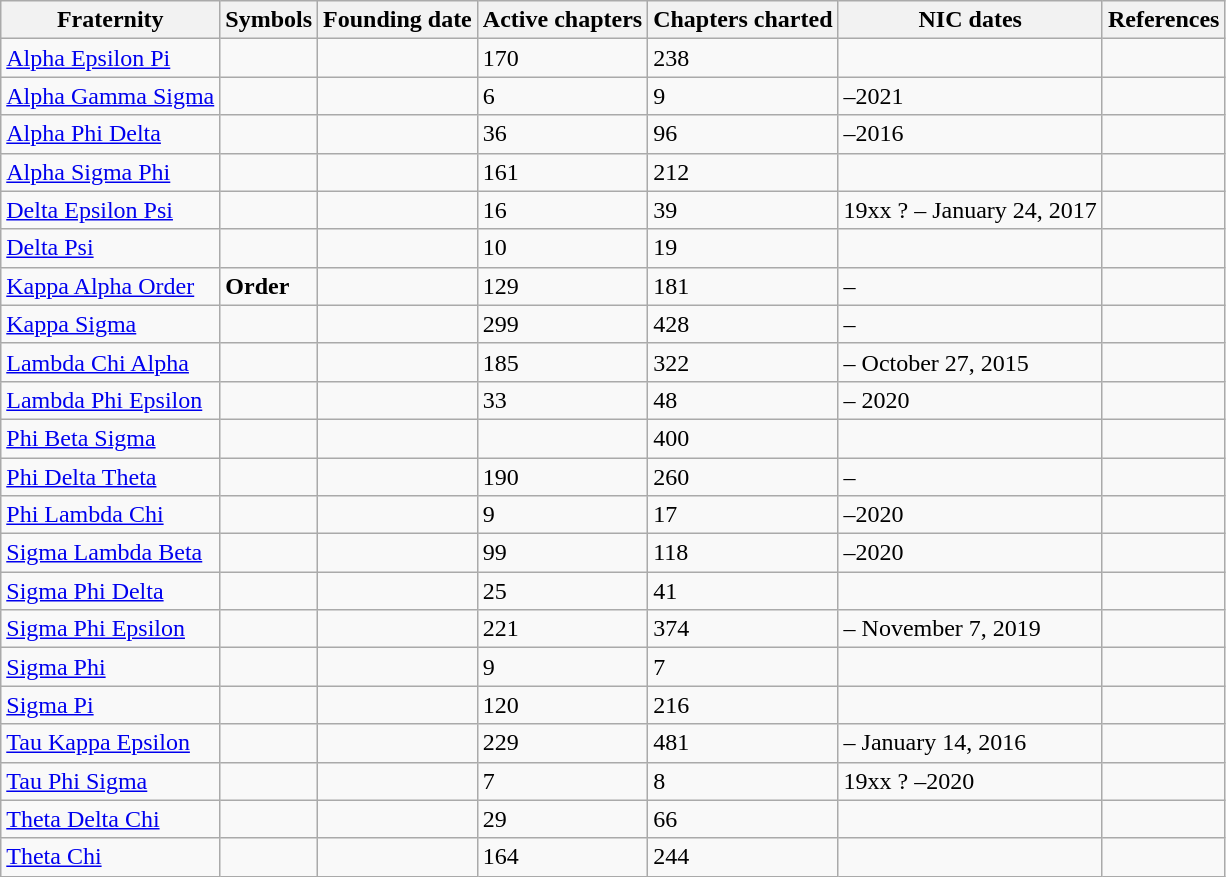<table class="wikitable sortable">
<tr>
<th>Fraternity</th>
<th>Symbols</th>
<th>Founding date</th>
<th>Active chapters</th>
<th>Chapters charted</th>
<th>NIC dates</th>
<th>References</th>
</tr>
<tr>
<td><a href='#'>Alpha Epsilon Pi</a></td>
<td><strong></strong></td>
<td></td>
<td>170</td>
<td>238</td>
<td></td>
<td></td>
</tr>
<tr>
<td><a href='#'>Alpha Gamma Sigma</a></td>
<td><strong></strong></td>
<td></td>
<td>6</td>
<td>9</td>
<td> –2021</td>
<td></td>
</tr>
<tr>
<td><a href='#'>Alpha Phi Delta</a></td>
<td><strong></strong></td>
<td></td>
<td>36</td>
<td>96</td>
<td>–2016</td>
<td></td>
</tr>
<tr>
<td><a href='#'>Alpha Sigma Phi</a></td>
<td><strong></strong></td>
<td></td>
<td>161</td>
<td>212</td>
<td></td>
<td></td>
</tr>
<tr>
<td><a href='#'>Delta Epsilon Psi</a></td>
<td><strong></strong></td>
<td></td>
<td>16</td>
<td>39</td>
<td>19xx ? – January 24, 2017</td>
<td></td>
</tr>
<tr>
<td><a href='#'>Delta Psi</a></td>
<td><strong></strong></td>
<td></td>
<td>10</td>
<td>19</td>
<td></td>
<td></td>
</tr>
<tr>
<td><a href='#'>Kappa Alpha Order</a></td>
<td><strong> Order</strong></td>
<td></td>
<td>129</td>
<td>181</td>
<td> – </td>
<td></td>
</tr>
<tr>
<td><a href='#'>Kappa Sigma</a></td>
<td><strong></strong></td>
<td></td>
<td>299</td>
<td>428</td>
<td> – </td>
<td></td>
</tr>
<tr>
<td><a href='#'>Lambda Chi Alpha</a></td>
<td><strong></strong></td>
<td></td>
<td>185</td>
<td>322</td>
<td> – October 27, 2015</td>
<td></td>
</tr>
<tr>
<td><a href='#'>Lambda Phi Epsilon</a></td>
<td><strong></strong></td>
<td></td>
<td>33</td>
<td>48</td>
<td> –  2020</td>
<td></td>
</tr>
<tr>
<td><a href='#'>Phi Beta Sigma</a></td>
<td><strong></strong></td>
<td></td>
<td></td>
<td>400</td>
<td></td>
<td></td>
</tr>
<tr>
<td><a href='#'>Phi Delta Theta</a></td>
<td><strong></strong></td>
<td></td>
<td>190</td>
<td>260</td>
<td> – </td>
<td></td>
</tr>
<tr>
<td><a href='#'>Phi Lambda Chi</a></td>
<td><strong></strong></td>
<td></td>
<td>9</td>
<td>17</td>
<td>–2020</td>
<td></td>
</tr>
<tr>
<td><a href='#'>Sigma Lambda Beta</a></td>
<td><strong></strong></td>
<td></td>
<td>99</td>
<td>118</td>
<td>–2020</td>
<td></td>
</tr>
<tr>
<td><a href='#'>Sigma Phi Delta</a></td>
<td><strong></strong></td>
<td></td>
<td>25</td>
<td>41</td>
<td></td>
<td></td>
</tr>
<tr>
<td><a href='#'>Sigma Phi Epsilon</a></td>
<td><strong></strong></td>
<td></td>
<td>221</td>
<td>374</td>
<td> – November 7, 2019</td>
<td></td>
</tr>
<tr>
<td><a href='#'>Sigma Phi</a></td>
<td><strong></strong></td>
<td></td>
<td>9</td>
<td>7</td>
<td></td>
<td></td>
</tr>
<tr>
<td><a href='#'>Sigma Pi</a></td>
<td><strong></strong></td>
<td></td>
<td>120</td>
<td>216</td>
<td></td>
<td></td>
</tr>
<tr>
<td><a href='#'>Tau Kappa Epsilon</a></td>
<td><strong></strong></td>
<td></td>
<td>229</td>
<td>481</td>
<td> – January 14, 2016</td>
<td></td>
</tr>
<tr>
<td><a href='#'>Tau Phi Sigma</a></td>
<td><strong></strong></td>
<td></td>
<td>7</td>
<td>8</td>
<td>19xx ? –2020</td>
<td></td>
</tr>
<tr>
<td><a href='#'>Theta Delta Chi</a></td>
<td><strong></strong></td>
<td></td>
<td>29</td>
<td>66</td>
<td></td>
<td></td>
</tr>
<tr>
<td><a href='#'>Theta Chi</a></td>
<td><strong></strong></td>
<td></td>
<td>164</td>
<td>244</td>
<td></td>
<td></td>
</tr>
</table>
